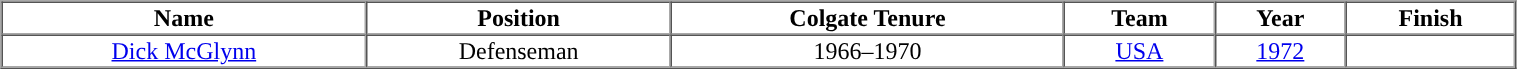<table cellpadding="1" border="1" cellspacing="0" width="80%">
<tr>
<th>Name</th>
<th>Position</th>
<th>Colgate Tenure</th>
<th>Team</th>
<th>Year</th>
<th>Finish</th>
</tr>
<tr align="center">
<td><a href='#'>Dick McGlynn</a></td>
<td>Defenseman</td>
<td>1966–1970</td>
<td> <a href='#'>USA</a></td>
<td><a href='#'>1972</a></td>
<td></td>
</tr>
</table>
